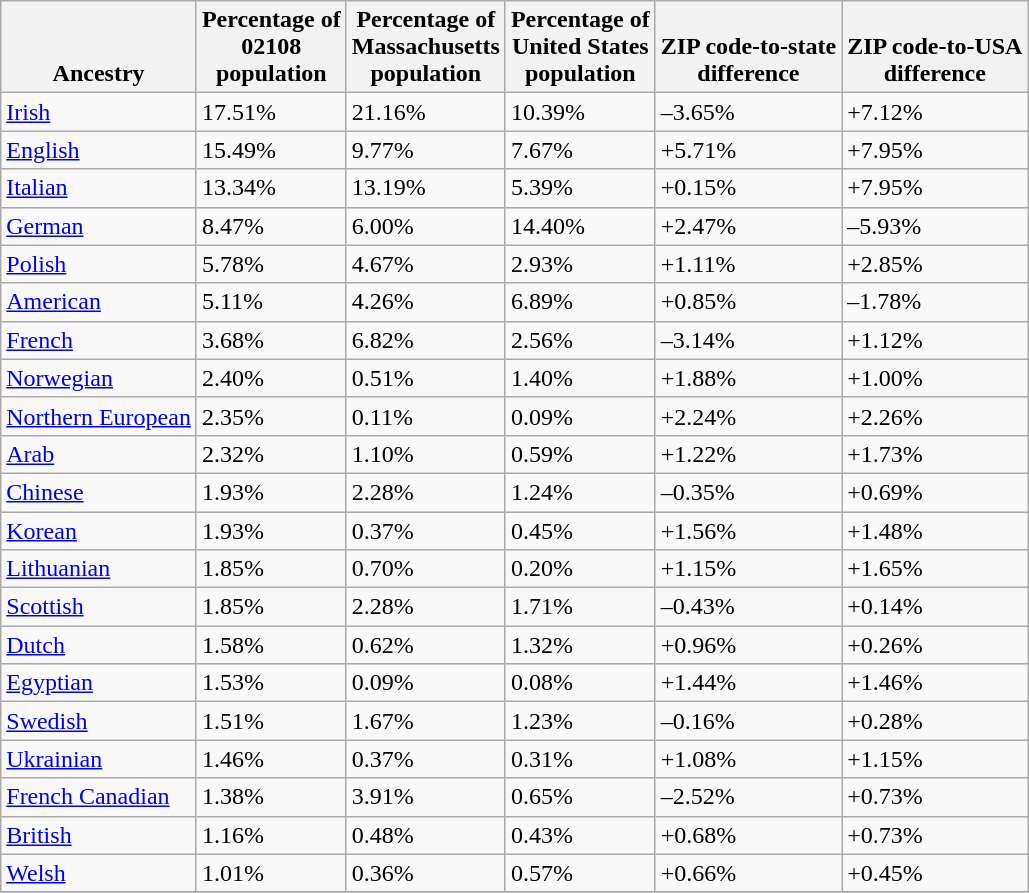<table class="wikitable sortable">
<tr valign=bottom>
<th>Ancestry</th>
<th>Percentage of<br>02108<br>population</th>
<th>Percentage of<br>Massachusetts<br>population</th>
<th>Percentage of<br>United States<br>population</th>
<th>ZIP code-to-state<br>difference</th>
<th>ZIP code-to-USA<br>difference</th>
</tr>
<tr>
<td><a href='#'>Irish</a></td>
<td>17.51%</td>
<td>21.16%</td>
<td>10.39%</td>
<td>–3.65%</td>
<td>+7.12%</td>
</tr>
<tr>
<td><a href='#'>English</a></td>
<td>15.49%</td>
<td>9.77%</td>
<td>7.67%</td>
<td>+5.71%</td>
<td>+7.95%</td>
</tr>
<tr>
<td><a href='#'>Italian</a></td>
<td>13.34%</td>
<td>13.19%</td>
<td>5.39%</td>
<td>+0.15%</td>
<td>+7.95%</td>
</tr>
<tr>
<td><a href='#'>German</a></td>
<td>8.47%</td>
<td>6.00%</td>
<td>14.40%</td>
<td>+2.47%</td>
<td>–5.93%</td>
</tr>
<tr>
<td><a href='#'>Polish</a></td>
<td>5.78%</td>
<td>4.67%</td>
<td>2.93%</td>
<td>+1.11%</td>
<td>+2.85%</td>
</tr>
<tr>
<td><a href='#'>American</a></td>
<td>5.11%</td>
<td>4.26%</td>
<td>6.89%</td>
<td>+0.85%</td>
<td>–1.78%</td>
</tr>
<tr>
<td><a href='#'>French</a></td>
<td>3.68%</td>
<td>6.82%</td>
<td>2.56%</td>
<td>–3.14%</td>
<td>+1.12%</td>
</tr>
<tr>
<td><a href='#'>Norwegian</a></td>
<td>2.40%</td>
<td>0.51%</td>
<td>1.40%</td>
<td>+1.88%</td>
<td>+1.00%</td>
</tr>
<tr>
<td><a href='#'>Northern European</a></td>
<td>2.35%</td>
<td>0.11%</td>
<td>0.09%</td>
<td>+2.24%</td>
<td>+2.26%</td>
</tr>
<tr>
<td><a href='#'>Arab</a></td>
<td>2.32%</td>
<td>1.10%</td>
<td>0.59%</td>
<td>+1.22%</td>
<td>+1.73%</td>
</tr>
<tr>
<td><a href='#'>Chinese</a></td>
<td>1.93%</td>
<td>2.28%</td>
<td>1.24%</td>
<td>–0.35%</td>
<td>+0.69%</td>
</tr>
<tr>
<td><a href='#'>Korean</a></td>
<td>1.93%</td>
<td>0.37%</td>
<td>0.45%</td>
<td>+1.56%</td>
<td>+1.48%</td>
</tr>
<tr>
<td><a href='#'>Lithuanian</a></td>
<td>1.85%</td>
<td>0.70%</td>
<td>0.20%</td>
<td>+1.15%</td>
<td>+1.65%</td>
</tr>
<tr>
<td><a href='#'>Scottish</a></td>
<td>1.85%</td>
<td>2.28%</td>
<td>1.71%</td>
<td>–0.43%</td>
<td>+0.14%</td>
</tr>
<tr>
<td><a href='#'>Dutch</a></td>
<td>1.58%</td>
<td>0.62%</td>
<td>1.32%</td>
<td>+0.96%</td>
<td>+0.26%</td>
</tr>
<tr>
<td><a href='#'>Egyptian</a></td>
<td>1.53%</td>
<td>0.09%</td>
<td>0.08%</td>
<td>+1.44%</td>
<td>+1.46%</td>
</tr>
<tr>
<td><a href='#'>Swedish</a></td>
<td>1.51%</td>
<td>1.67%</td>
<td>1.23%</td>
<td>–0.16%</td>
<td>+0.28%</td>
</tr>
<tr>
<td><a href='#'>Ukrainian</a></td>
<td>1.46%</td>
<td>0.37%</td>
<td>0.31%</td>
<td>+1.08%</td>
<td>+1.15%</td>
</tr>
<tr>
<td><a href='#'>French Canadian</a></td>
<td>1.38%</td>
<td>3.91%</td>
<td>0.65%</td>
<td>–2.52%</td>
<td>+0.73%</td>
</tr>
<tr>
<td><a href='#'>British</a></td>
<td>1.16%</td>
<td>0.48%</td>
<td>0.43%</td>
<td>+0.68%</td>
<td>+0.73%</td>
</tr>
<tr>
<td><a href='#'>Welsh</a></td>
<td>1.01%</td>
<td>0.36%</td>
<td>0.57%</td>
<td>+0.66%</td>
<td>+0.45%</td>
</tr>
<tr>
</tr>
</table>
